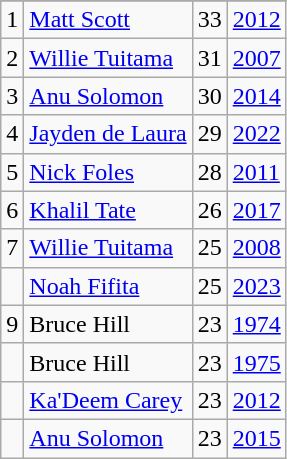<table class="wikitable">
<tr>
</tr>
<tr>
<td>1</td>
<td><a href='#'>Matt Scott</a></td>
<td><abbr>33</abbr></td>
<td><a href='#'>2012</a></td>
</tr>
<tr>
<td>2</td>
<td><a href='#'>Willie Tuitama</a></td>
<td><abbr>31</abbr></td>
<td><a href='#'>2007</a></td>
</tr>
<tr>
<td>3</td>
<td><a href='#'>Anu Solomon</a></td>
<td><abbr>30</abbr></td>
<td><a href='#'>2014</a></td>
</tr>
<tr>
<td>4</td>
<td><a href='#'>Jayden de Laura</a></td>
<td><abbr>29</abbr></td>
<td><a href='#'>2022</a></td>
</tr>
<tr>
<td>5</td>
<td><a href='#'>Nick Foles</a></td>
<td><abbr>28</abbr></td>
<td><a href='#'>2011</a></td>
</tr>
<tr>
<td>6</td>
<td><a href='#'>Khalil Tate</a></td>
<td><abbr>26</abbr></td>
<td><a href='#'>2017</a></td>
</tr>
<tr>
<td>7</td>
<td><a href='#'>Willie Tuitama</a></td>
<td><abbr>25</abbr></td>
<td><a href='#'>2008</a></td>
</tr>
<tr>
<td></td>
<td><a href='#'>Noah Fifita</a></td>
<td><abbr>25</abbr></td>
<td><a href='#'>2023</a></td>
</tr>
<tr>
<td>9</td>
<td>Bruce Hill</td>
<td><abbr>23</abbr></td>
<td><a href='#'>1974</a></td>
</tr>
<tr>
<td></td>
<td>Bruce Hill</td>
<td><abbr>23</abbr></td>
<td><a href='#'>1975</a></td>
</tr>
<tr>
<td></td>
<td><a href='#'>Ka'Deem Carey</a></td>
<td><abbr>23</abbr></td>
<td><a href='#'>2012</a></td>
</tr>
<tr>
<td></td>
<td><a href='#'>Anu Solomon</a></td>
<td><abbr>23</abbr></td>
<td><a href='#'>2015</a></td>
</tr>
</table>
